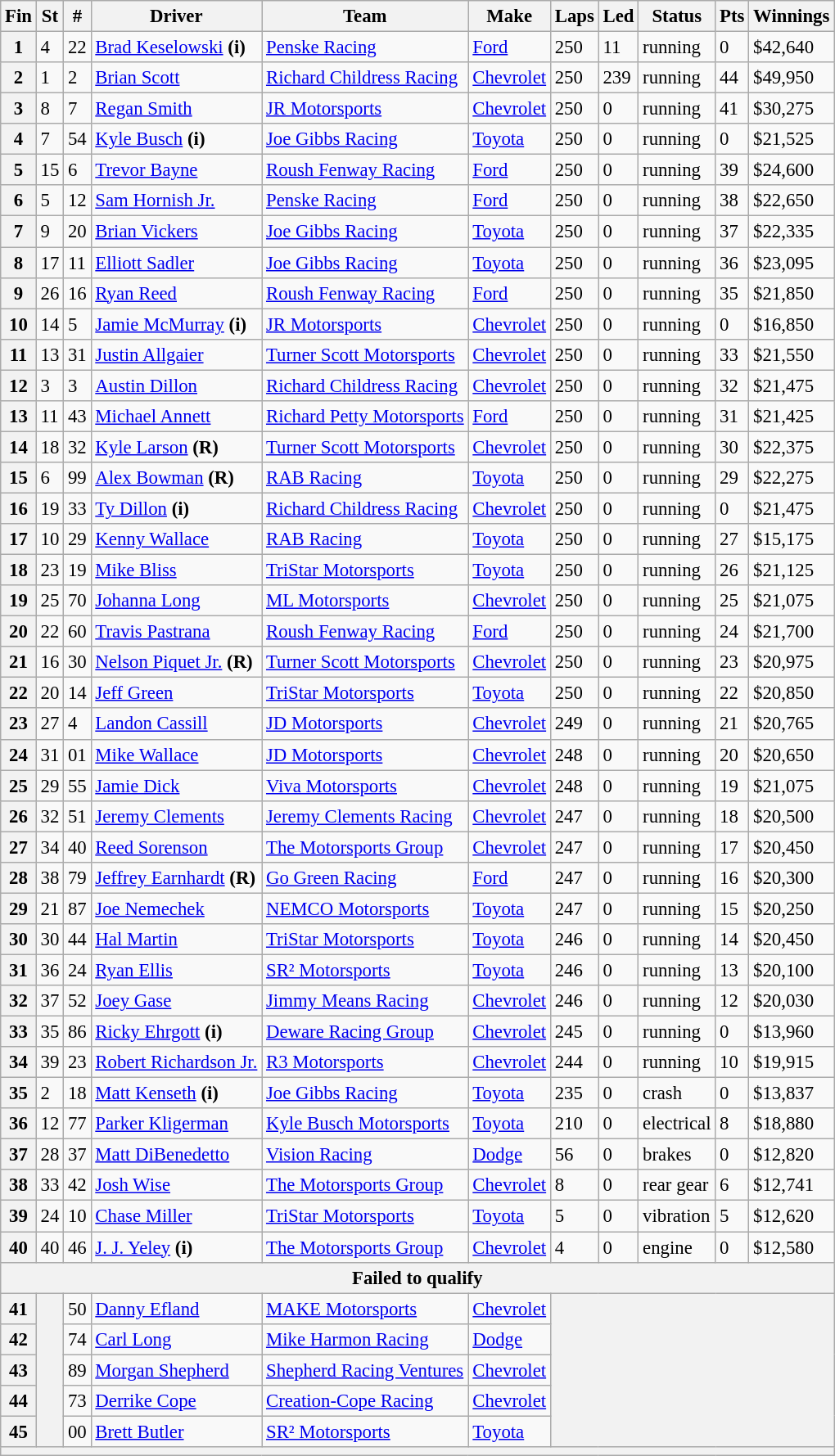<table class="wikitable" style="font-size:95%">
<tr>
<th>Fin</th>
<th>St</th>
<th>#</th>
<th>Driver</th>
<th>Team</th>
<th>Make</th>
<th>Laps</th>
<th>Led</th>
<th>Status</th>
<th>Pts</th>
<th>Winnings</th>
</tr>
<tr>
<th>1</th>
<td>4</td>
<td>22</td>
<td><a href='#'>Brad Keselowski</a> <strong>(i)</strong></td>
<td><a href='#'>Penske Racing</a></td>
<td><a href='#'>Ford</a></td>
<td>250</td>
<td>11</td>
<td>running</td>
<td>0</td>
<td>$42,640</td>
</tr>
<tr>
<th>2</th>
<td>1</td>
<td>2</td>
<td><a href='#'>Brian Scott</a></td>
<td><a href='#'>Richard Childress Racing</a></td>
<td><a href='#'>Chevrolet</a></td>
<td>250</td>
<td>239</td>
<td>running</td>
<td>44</td>
<td>$49,950</td>
</tr>
<tr>
<th>3</th>
<td>8</td>
<td>7</td>
<td><a href='#'>Regan Smith</a></td>
<td><a href='#'>JR Motorsports</a></td>
<td><a href='#'>Chevrolet</a></td>
<td>250</td>
<td>0</td>
<td>running</td>
<td>41</td>
<td>$30,275</td>
</tr>
<tr>
<th>4</th>
<td>7</td>
<td>54</td>
<td><a href='#'>Kyle Busch</a> <strong>(i)</strong></td>
<td><a href='#'>Joe Gibbs Racing</a></td>
<td><a href='#'>Toyota</a></td>
<td>250</td>
<td>0</td>
<td>running</td>
<td>0</td>
<td>$21,525</td>
</tr>
<tr>
<th>5</th>
<td>15</td>
<td>6</td>
<td><a href='#'>Trevor Bayne</a></td>
<td><a href='#'>Roush Fenway Racing</a></td>
<td><a href='#'>Ford</a></td>
<td>250</td>
<td>0</td>
<td>running</td>
<td>39</td>
<td>$24,600</td>
</tr>
<tr>
<th>6</th>
<td>5</td>
<td>12</td>
<td><a href='#'>Sam Hornish Jr.</a></td>
<td><a href='#'>Penske Racing</a></td>
<td><a href='#'>Ford</a></td>
<td>250</td>
<td>0</td>
<td>running</td>
<td>38</td>
<td>$22,650</td>
</tr>
<tr>
<th>7</th>
<td>9</td>
<td>20</td>
<td><a href='#'>Brian Vickers</a></td>
<td><a href='#'>Joe Gibbs Racing</a></td>
<td><a href='#'>Toyota</a></td>
<td>250</td>
<td>0</td>
<td>running</td>
<td>37</td>
<td>$22,335</td>
</tr>
<tr>
<th>8</th>
<td>17</td>
<td>11</td>
<td><a href='#'>Elliott Sadler</a></td>
<td><a href='#'>Joe Gibbs Racing</a></td>
<td><a href='#'>Toyota</a></td>
<td>250</td>
<td>0</td>
<td>running</td>
<td>36</td>
<td>$23,095</td>
</tr>
<tr>
<th>9</th>
<td>26</td>
<td>16</td>
<td><a href='#'>Ryan Reed</a></td>
<td><a href='#'>Roush Fenway Racing</a></td>
<td><a href='#'>Ford</a></td>
<td>250</td>
<td>0</td>
<td>running</td>
<td>35</td>
<td>$21,850</td>
</tr>
<tr>
<th>10</th>
<td>14</td>
<td>5</td>
<td><a href='#'>Jamie McMurray</a> <strong>(i)</strong></td>
<td><a href='#'>JR Motorsports</a></td>
<td><a href='#'>Chevrolet</a></td>
<td>250</td>
<td>0</td>
<td>running</td>
<td>0</td>
<td>$16,850</td>
</tr>
<tr>
<th>11</th>
<td>13</td>
<td>31</td>
<td><a href='#'>Justin Allgaier</a></td>
<td><a href='#'>Turner Scott Motorsports</a></td>
<td><a href='#'>Chevrolet</a></td>
<td>250</td>
<td>0</td>
<td>running</td>
<td>33</td>
<td>$21,550</td>
</tr>
<tr>
<th>12</th>
<td>3</td>
<td>3</td>
<td><a href='#'>Austin Dillon</a></td>
<td><a href='#'>Richard Childress Racing</a></td>
<td><a href='#'>Chevrolet</a></td>
<td>250</td>
<td>0</td>
<td>running</td>
<td>32</td>
<td>$21,475</td>
</tr>
<tr>
<th>13</th>
<td>11</td>
<td>43</td>
<td><a href='#'>Michael Annett</a></td>
<td><a href='#'>Richard Petty Motorsports</a></td>
<td><a href='#'>Ford</a></td>
<td>250</td>
<td>0</td>
<td>running</td>
<td>31</td>
<td>$21,425</td>
</tr>
<tr>
<th>14</th>
<td>18</td>
<td>32</td>
<td><a href='#'>Kyle Larson</a> <strong>(R)</strong></td>
<td><a href='#'>Turner Scott Motorsports</a></td>
<td><a href='#'>Chevrolet</a></td>
<td>250</td>
<td>0</td>
<td>running</td>
<td>30</td>
<td>$22,375</td>
</tr>
<tr>
<th>15</th>
<td>6</td>
<td>99</td>
<td><a href='#'>Alex Bowman</a> <strong>(R)</strong></td>
<td><a href='#'>RAB Racing</a></td>
<td><a href='#'>Toyota</a></td>
<td>250</td>
<td>0</td>
<td>running</td>
<td>29</td>
<td>$22,275</td>
</tr>
<tr>
<th>16</th>
<td>19</td>
<td>33</td>
<td><a href='#'>Ty Dillon</a> <strong>(i)</strong></td>
<td><a href='#'>Richard Childress Racing</a></td>
<td><a href='#'>Chevrolet</a></td>
<td>250</td>
<td>0</td>
<td>running</td>
<td>0</td>
<td>$21,475</td>
</tr>
<tr>
<th>17</th>
<td>10</td>
<td>29</td>
<td><a href='#'>Kenny Wallace</a></td>
<td><a href='#'>RAB Racing</a></td>
<td><a href='#'>Toyota</a></td>
<td>250</td>
<td>0</td>
<td>running</td>
<td>27</td>
<td>$15,175</td>
</tr>
<tr>
<th>18</th>
<td>23</td>
<td>19</td>
<td><a href='#'>Mike Bliss</a></td>
<td><a href='#'>TriStar Motorsports</a></td>
<td><a href='#'>Toyota</a></td>
<td>250</td>
<td>0</td>
<td>running</td>
<td>26</td>
<td>$21,125</td>
</tr>
<tr>
<th>19</th>
<td>25</td>
<td>70</td>
<td><a href='#'>Johanna Long</a></td>
<td><a href='#'>ML Motorsports</a></td>
<td><a href='#'>Chevrolet</a></td>
<td>250</td>
<td>0</td>
<td>running</td>
<td>25</td>
<td>$21,075</td>
</tr>
<tr>
<th>20</th>
<td>22</td>
<td>60</td>
<td><a href='#'>Travis Pastrana</a></td>
<td><a href='#'>Roush Fenway Racing</a></td>
<td><a href='#'>Ford</a></td>
<td>250</td>
<td>0</td>
<td>running</td>
<td>24</td>
<td>$21,700</td>
</tr>
<tr>
<th>21</th>
<td>16</td>
<td>30</td>
<td><a href='#'>Nelson Piquet Jr.</a> <strong>(R)</strong></td>
<td><a href='#'>Turner Scott Motorsports</a></td>
<td><a href='#'>Chevrolet</a></td>
<td>250</td>
<td>0</td>
<td>running</td>
<td>23</td>
<td>$20,975</td>
</tr>
<tr>
<th>22</th>
<td>20</td>
<td>14</td>
<td><a href='#'>Jeff Green</a></td>
<td><a href='#'>TriStar Motorsports</a></td>
<td><a href='#'>Toyota</a></td>
<td>250</td>
<td>0</td>
<td>running</td>
<td>22</td>
<td>$20,850</td>
</tr>
<tr>
<th>23</th>
<td>27</td>
<td>4</td>
<td><a href='#'>Landon Cassill</a></td>
<td><a href='#'>JD Motorsports</a></td>
<td><a href='#'>Chevrolet</a></td>
<td>249</td>
<td>0</td>
<td>running</td>
<td>21</td>
<td>$20,765</td>
</tr>
<tr>
<th>24</th>
<td>31</td>
<td>01</td>
<td><a href='#'>Mike Wallace</a></td>
<td><a href='#'>JD Motorsports</a></td>
<td><a href='#'>Chevrolet</a></td>
<td>248</td>
<td>0</td>
<td>running</td>
<td>20</td>
<td>$20,650</td>
</tr>
<tr>
<th>25</th>
<td>29</td>
<td>55</td>
<td><a href='#'>Jamie Dick</a></td>
<td><a href='#'>Viva Motorsports</a></td>
<td><a href='#'>Chevrolet</a></td>
<td>248</td>
<td>0</td>
<td>running</td>
<td>19</td>
<td>$21,075</td>
</tr>
<tr>
<th>26</th>
<td>32</td>
<td>51</td>
<td><a href='#'>Jeremy Clements</a></td>
<td><a href='#'>Jeremy Clements Racing</a></td>
<td><a href='#'>Chevrolet</a></td>
<td>247</td>
<td>0</td>
<td>running</td>
<td>18</td>
<td>$20,500</td>
</tr>
<tr>
<th>27</th>
<td>34</td>
<td>40</td>
<td><a href='#'>Reed Sorenson</a></td>
<td><a href='#'>The Motorsports Group</a></td>
<td><a href='#'>Chevrolet</a></td>
<td>247</td>
<td>0</td>
<td>running</td>
<td>17</td>
<td>$20,450</td>
</tr>
<tr>
<th>28</th>
<td>38</td>
<td>79</td>
<td><a href='#'>Jeffrey Earnhardt</a> <strong>(R)</strong></td>
<td><a href='#'>Go Green Racing</a></td>
<td><a href='#'>Ford</a></td>
<td>247</td>
<td>0</td>
<td>running</td>
<td>16</td>
<td>$20,300</td>
</tr>
<tr>
<th>29</th>
<td>21</td>
<td>87</td>
<td><a href='#'>Joe Nemechek</a></td>
<td><a href='#'>NEMCO Motorsports</a></td>
<td><a href='#'>Toyota</a></td>
<td>247</td>
<td>0</td>
<td>running</td>
<td>15</td>
<td>$20,250</td>
</tr>
<tr>
<th>30</th>
<td>30</td>
<td>44</td>
<td><a href='#'>Hal Martin</a></td>
<td><a href='#'>TriStar Motorsports</a></td>
<td><a href='#'>Toyota</a></td>
<td>246</td>
<td>0</td>
<td>running</td>
<td>14</td>
<td>$20,450</td>
</tr>
<tr>
<th>31</th>
<td>36</td>
<td>24</td>
<td><a href='#'>Ryan Ellis</a></td>
<td><a href='#'>SR² Motorsports</a></td>
<td><a href='#'>Toyota</a></td>
<td>246</td>
<td>0</td>
<td>running</td>
<td>13</td>
<td>$20,100</td>
</tr>
<tr>
<th>32</th>
<td>37</td>
<td>52</td>
<td><a href='#'>Joey Gase</a></td>
<td><a href='#'>Jimmy Means Racing</a></td>
<td><a href='#'>Chevrolet</a></td>
<td>246</td>
<td>0</td>
<td>running</td>
<td>12</td>
<td>$20,030</td>
</tr>
<tr>
<th>33</th>
<td>35</td>
<td>86</td>
<td><a href='#'>Ricky Ehrgott</a> <strong>(i)</strong></td>
<td><a href='#'>Deware Racing Group</a></td>
<td><a href='#'>Chevrolet</a></td>
<td>245</td>
<td>0</td>
<td>running</td>
<td>0</td>
<td>$13,960</td>
</tr>
<tr>
<th>34</th>
<td>39</td>
<td>23</td>
<td><a href='#'>Robert Richardson Jr.</a></td>
<td><a href='#'>R3 Motorsports</a></td>
<td><a href='#'>Chevrolet</a></td>
<td>244</td>
<td>0</td>
<td>running</td>
<td>10</td>
<td>$19,915</td>
</tr>
<tr>
<th>35</th>
<td>2</td>
<td>18</td>
<td><a href='#'>Matt Kenseth</a> <strong>(i)</strong></td>
<td><a href='#'>Joe Gibbs Racing</a></td>
<td><a href='#'>Toyota</a></td>
<td>235</td>
<td>0</td>
<td>crash</td>
<td>0</td>
<td>$13,837</td>
</tr>
<tr>
<th>36</th>
<td>12</td>
<td>77</td>
<td><a href='#'>Parker Kligerman</a></td>
<td><a href='#'>Kyle Busch Motorsports</a></td>
<td><a href='#'>Toyota</a></td>
<td>210</td>
<td>0</td>
<td>electrical</td>
<td>8</td>
<td>$18,880</td>
</tr>
<tr>
<th>37</th>
<td>28</td>
<td>37</td>
<td><a href='#'>Matt DiBenedetto</a></td>
<td><a href='#'>Vision Racing</a></td>
<td><a href='#'>Dodge</a></td>
<td>56</td>
<td>0</td>
<td>brakes</td>
<td>0</td>
<td>$12,820</td>
</tr>
<tr>
<th>38</th>
<td>33</td>
<td>42</td>
<td><a href='#'>Josh Wise</a></td>
<td><a href='#'>The Motorsports Group</a></td>
<td><a href='#'>Chevrolet</a></td>
<td>8</td>
<td>0</td>
<td>rear gear</td>
<td>6</td>
<td>$12,741</td>
</tr>
<tr>
<th>39</th>
<td>24</td>
<td>10</td>
<td><a href='#'>Chase Miller</a></td>
<td><a href='#'>TriStar Motorsports</a></td>
<td><a href='#'>Toyota</a></td>
<td>5</td>
<td>0</td>
<td>vibration</td>
<td>5</td>
<td>$12,620</td>
</tr>
<tr>
<th>40</th>
<td>40</td>
<td>46</td>
<td><a href='#'>J. J. Yeley</a> <strong>(i)</strong></td>
<td><a href='#'>The Motorsports Group</a></td>
<td><a href='#'>Chevrolet</a></td>
<td>4</td>
<td>0</td>
<td>engine</td>
<td>0</td>
<td>$12,580</td>
</tr>
<tr>
<th colspan="11">Failed to qualify</th>
</tr>
<tr>
<th>41</th>
<th rowspan="5"></th>
<td>50</td>
<td><a href='#'>Danny Efland</a></td>
<td><a href='#'>MAKE Motorsports</a></td>
<td><a href='#'>Chevrolet</a></td>
<th colspan="5" rowspan="5"></th>
</tr>
<tr>
<th>42</th>
<td>74</td>
<td><a href='#'>Carl Long</a></td>
<td><a href='#'>Mike Harmon Racing</a></td>
<td><a href='#'>Dodge</a></td>
</tr>
<tr>
<th>43</th>
<td>89</td>
<td><a href='#'>Morgan Shepherd</a></td>
<td><a href='#'>Shepherd Racing Ventures</a></td>
<td><a href='#'>Chevrolet</a></td>
</tr>
<tr>
<th>44</th>
<td>73</td>
<td><a href='#'>Derrike Cope</a></td>
<td><a href='#'>Creation-Cope Racing</a></td>
<td><a href='#'>Chevrolet</a></td>
</tr>
<tr>
<th>45</th>
<td>00</td>
<td><a href='#'>Brett Butler</a></td>
<td><a href='#'>SR² Motorsports</a></td>
<td><a href='#'>Toyota</a></td>
</tr>
<tr>
<th colspan="11"></th>
</tr>
</table>
